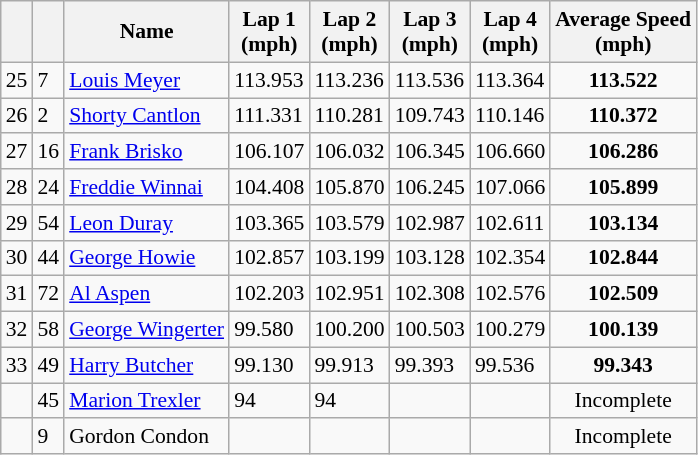<table class="wikitable" style="font-size: 90%;">
<tr align="center">
<th></th>
<th></th>
<th>Name</th>
<th>Lap 1<br>(mph)</th>
<th>Lap 2<br>(mph)</th>
<th>Lap 3<br>(mph)</th>
<th>Lap 4<br>(mph)</th>
<th>Average Speed<br>(mph)</th>
</tr>
<tr>
<td>25</td>
<td>7</td>
<td> <a href='#'>Louis Meyer</a> <strong></strong></td>
<td>113.953</td>
<td>113.236</td>
<td>113.536</td>
<td>113.364</td>
<td align=center><strong>113.522</strong></td>
</tr>
<tr>
<td>26</td>
<td>2</td>
<td> <a href='#'>Shorty Cantlon</a></td>
<td>111.331</td>
<td>110.281</td>
<td>109.743</td>
<td>110.146</td>
<td align=center><strong>110.372</strong></td>
</tr>
<tr>
<td>27</td>
<td>16</td>
<td> <a href='#'>Frank Brisko</a></td>
<td>106.107</td>
<td>106.032</td>
<td>106.345</td>
<td>106.660</td>
<td align=center><strong>106.286</strong></td>
</tr>
<tr>
<td>28</td>
<td>24</td>
<td> <a href='#'>Freddie Winnai</a></td>
<td>104.408</td>
<td>105.870</td>
<td>106.245</td>
<td>107.066</td>
<td align=center><strong>105.899</strong></td>
</tr>
<tr>
<td>29</td>
<td>54</td>
<td> <a href='#'>Leon Duray</a></td>
<td>103.365</td>
<td>103.579</td>
<td>102.987</td>
<td>102.611</td>
<td align=center><strong>103.134</strong></td>
</tr>
<tr>
<td>30</td>
<td>44</td>
<td> <a href='#'>George Howie</a> <strong></strong></td>
<td>102.857</td>
<td>103.199</td>
<td>103.128</td>
<td>102.354</td>
<td align=center><strong>102.844</strong></td>
</tr>
<tr>
<td>31</td>
<td>72</td>
<td> <a href='#'>Al Aspen</a> <strong></strong></td>
<td>102.203</td>
<td>102.951</td>
<td>102.308</td>
<td>102.576</td>
<td align=center><strong>102.509</strong></td>
</tr>
<tr>
<td>32</td>
<td>58</td>
<td> <a href='#'>George Wingerter</a> <strong></strong></td>
<td>99.580</td>
<td>100.200</td>
<td>100.503</td>
<td>100.279</td>
<td align=center><strong>100.139</strong></td>
</tr>
<tr>
<td>33</td>
<td>49</td>
<td> <a href='#'>Harry Butcher</a></td>
<td>99.130</td>
<td>99.913</td>
<td>99.393</td>
<td>99.536</td>
<td align=center><strong>99.343</strong></td>
</tr>
<tr>
<td> </td>
<td>45</td>
<td> <a href='#'>Marion Trexler</a></td>
<td>94</td>
<td>94</td>
<td> </td>
<td> </td>
<td align=center>Incomplete</td>
</tr>
<tr>
<td> </td>
<td>9</td>
<td> Gordon Condon</td>
<td> </td>
<td> </td>
<td> </td>
<td> </td>
<td align=center>Incomplete</td>
</tr>
</table>
